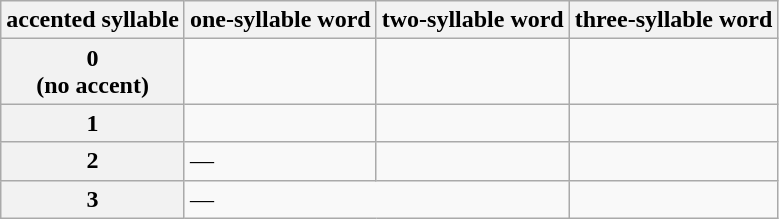<table class="wikitable">
<tr>
<th>accented syllable</th>
<th>one-syllable word</th>
<th>two-syllable word</th>
<th>three-syllable word</th>
</tr>
<tr>
<th>0<br>(no accent)</th>
<td></td>
<td></td>
<td></td>
</tr>
<tr>
<th>1</th>
<td></td>
<td></td>
<td></td>
</tr>
<tr>
<th>2</th>
<td>—</td>
<td></td>
<td></td>
</tr>
<tr>
<th>3</th>
<td colspan=2>—</td>
<td></td>
</tr>
</table>
